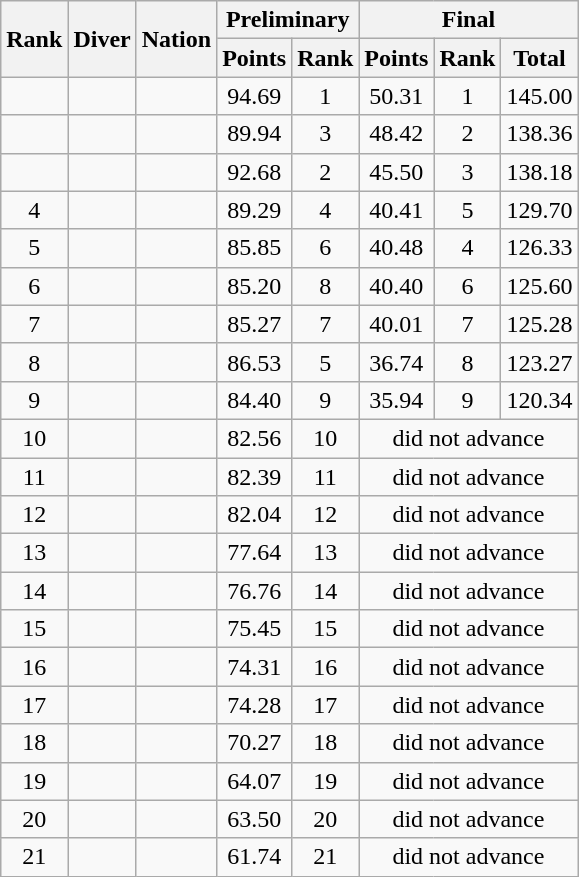<table class="wikitable sortable" style="text-align:center;">
<tr>
<th rowspan=2>Rank</th>
<th rowspan=2>Diver</th>
<th rowspan=2>Nation</th>
<th colspan=2>Preliminary</th>
<th colspan=3>Final</th>
</tr>
<tr>
<th>Points</th>
<th>Rank</th>
<th>Points</th>
<th>Rank</th>
<th>Total</th>
</tr>
<tr>
<td></td>
<td align=left></td>
<td align=left></td>
<td>94.69</td>
<td>1</td>
<td>50.31</td>
<td>1</td>
<td>145.00</td>
</tr>
<tr>
<td></td>
<td align=left></td>
<td align=left></td>
<td>89.94</td>
<td>3</td>
<td>48.42</td>
<td>2</td>
<td>138.36</td>
</tr>
<tr>
<td></td>
<td align=left></td>
<td align=left></td>
<td>92.68</td>
<td>2</td>
<td>45.50</td>
<td>3</td>
<td>138.18</td>
</tr>
<tr>
<td>4</td>
<td align=left></td>
<td align=left></td>
<td>89.29</td>
<td>4</td>
<td>40.41</td>
<td>5</td>
<td>129.70</td>
</tr>
<tr>
<td>5</td>
<td align=left></td>
<td align=left></td>
<td>85.85</td>
<td>6</td>
<td>40.48</td>
<td>4</td>
<td>126.33</td>
</tr>
<tr>
<td>6</td>
<td align=left></td>
<td align=left></td>
<td>85.20</td>
<td>8</td>
<td>40.40</td>
<td>6</td>
<td>125.60</td>
</tr>
<tr>
<td>7</td>
<td align=left></td>
<td align=left></td>
<td>85.27</td>
<td>7</td>
<td>40.01</td>
<td>7</td>
<td>125.28</td>
</tr>
<tr>
<td>8</td>
<td align=left></td>
<td align=left></td>
<td>86.53</td>
<td>5</td>
<td>36.74</td>
<td>8</td>
<td>123.27</td>
</tr>
<tr>
<td>9</td>
<td align=left></td>
<td align=left></td>
<td>84.40</td>
<td>9</td>
<td>35.94</td>
<td>9</td>
<td>120.34</td>
</tr>
<tr>
<td>10</td>
<td align=left></td>
<td align=left></td>
<td>82.56</td>
<td>10</td>
<td colspan=3>did not advance</td>
</tr>
<tr>
<td>11</td>
<td align=left></td>
<td align=left></td>
<td>82.39</td>
<td>11</td>
<td colspan=3>did not advance</td>
</tr>
<tr>
<td>12</td>
<td align=left></td>
<td align=left></td>
<td>82.04</td>
<td>12</td>
<td colspan=3>did not advance</td>
</tr>
<tr>
<td>13</td>
<td align=left></td>
<td align=left></td>
<td>77.64</td>
<td>13</td>
<td colspan=3>did not advance</td>
</tr>
<tr>
<td>14</td>
<td align=left></td>
<td align=left></td>
<td>76.76</td>
<td>14</td>
<td colspan=3>did not advance</td>
</tr>
<tr>
<td>15</td>
<td align=left></td>
<td align=left></td>
<td>75.45</td>
<td>15</td>
<td colspan=3>did not advance</td>
</tr>
<tr>
<td>16</td>
<td align=left></td>
<td align=left></td>
<td>74.31</td>
<td>16</td>
<td colspan=3>did not advance</td>
</tr>
<tr>
<td>17</td>
<td align=left></td>
<td align=left></td>
<td>74.28</td>
<td>17</td>
<td colspan=3>did not advance</td>
</tr>
<tr>
<td>18</td>
<td align=left></td>
<td align=left></td>
<td>70.27</td>
<td>18</td>
<td colspan=3>did not advance</td>
</tr>
<tr>
<td>19</td>
<td align=left></td>
<td align=left></td>
<td>64.07</td>
<td>19</td>
<td colspan=3>did not advance</td>
</tr>
<tr>
<td>20</td>
<td align=left></td>
<td align=left></td>
<td>63.50</td>
<td>20</td>
<td colspan=3>did not advance</td>
</tr>
<tr>
<td>21</td>
<td align=left></td>
<td align=left></td>
<td>61.74</td>
<td>21</td>
<td colspan=3>did not advance</td>
</tr>
</table>
